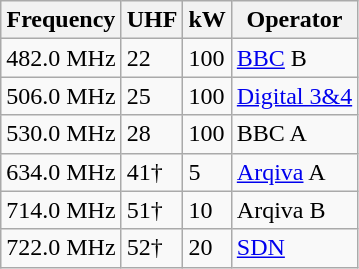<table class="wikitable sortable">
<tr>
<th>Frequency</th>
<th>UHF</th>
<th>kW</th>
<th>Operator</th>
</tr>
<tr>
<td>482.0 MHz</td>
<td>22</td>
<td>100</td>
<td><a href='#'>BBC</a> B</td>
</tr>
<tr>
<td>506.0 MHz</td>
<td>25</td>
<td>100</td>
<td><a href='#'>Digital 3&4</a></td>
</tr>
<tr>
<td>530.0 MHz</td>
<td>28</td>
<td>100</td>
<td>BBC A</td>
</tr>
<tr>
<td>634.0 MHz</td>
<td>41†</td>
<td>5</td>
<td><a href='#'>Arqiva</a> A</td>
</tr>
<tr>
<td>714.0 MHz</td>
<td>51†</td>
<td>10</td>
<td>Arqiva B</td>
</tr>
<tr>
<td>722.0 MHz</td>
<td>52†</td>
<td>20</td>
<td><a href='#'>SDN</a></td>
</tr>
</table>
